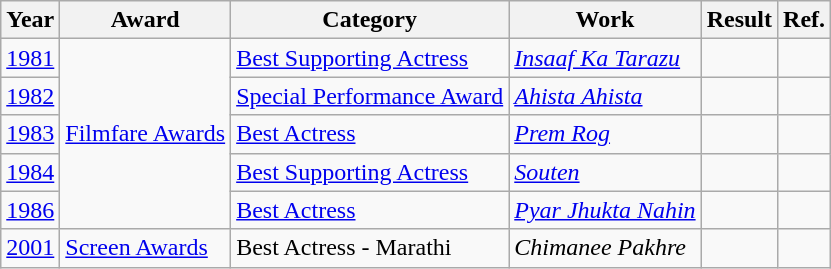<table class="wikitable plainrowheader">
<tr>
<th>Year</th>
<th>Award</th>
<th>Category</th>
<th>Work</th>
<th>Result</th>
<th>Ref.</th>
</tr>
<tr>
<td><a href='#'>1981</a></td>
<td rowspan="5"><a href='#'>Filmfare Awards</a></td>
<td><a href='#'>Best Supporting Actress</a></td>
<td><em><a href='#'>Insaaf Ka Tarazu</a></em></td>
<td></td>
<td></td>
</tr>
<tr>
<td><a href='#'>1982</a></td>
<td><a href='#'>Special Performance Award</a></td>
<td><em><a href='#'>Ahista Ahista</a></em></td>
<td></td>
<td></td>
</tr>
<tr>
<td><a href='#'>1983</a></td>
<td><a href='#'>Best Actress</a></td>
<td><em><a href='#'>Prem Rog</a></em></td>
<td></td>
<td></td>
</tr>
<tr>
<td><a href='#'>1984</a></td>
<td><a href='#'>Best Supporting Actress</a></td>
<td><em><a href='#'>Souten</a></em></td>
<td></td>
<td></td>
</tr>
<tr>
<td><a href='#'>1986</a></td>
<td><a href='#'>Best Actress</a></td>
<td><em><a href='#'>Pyar Jhukta Nahin</a></em></td>
<td></td>
<td></td>
</tr>
<tr>
<td><a href='#'>2001</a></td>
<td><a href='#'>Screen Awards</a></td>
<td>Best Actress - Marathi</td>
<td><em>Chimanee Pakhre</em></td>
<td></td>
<td></td>
</tr>
</table>
